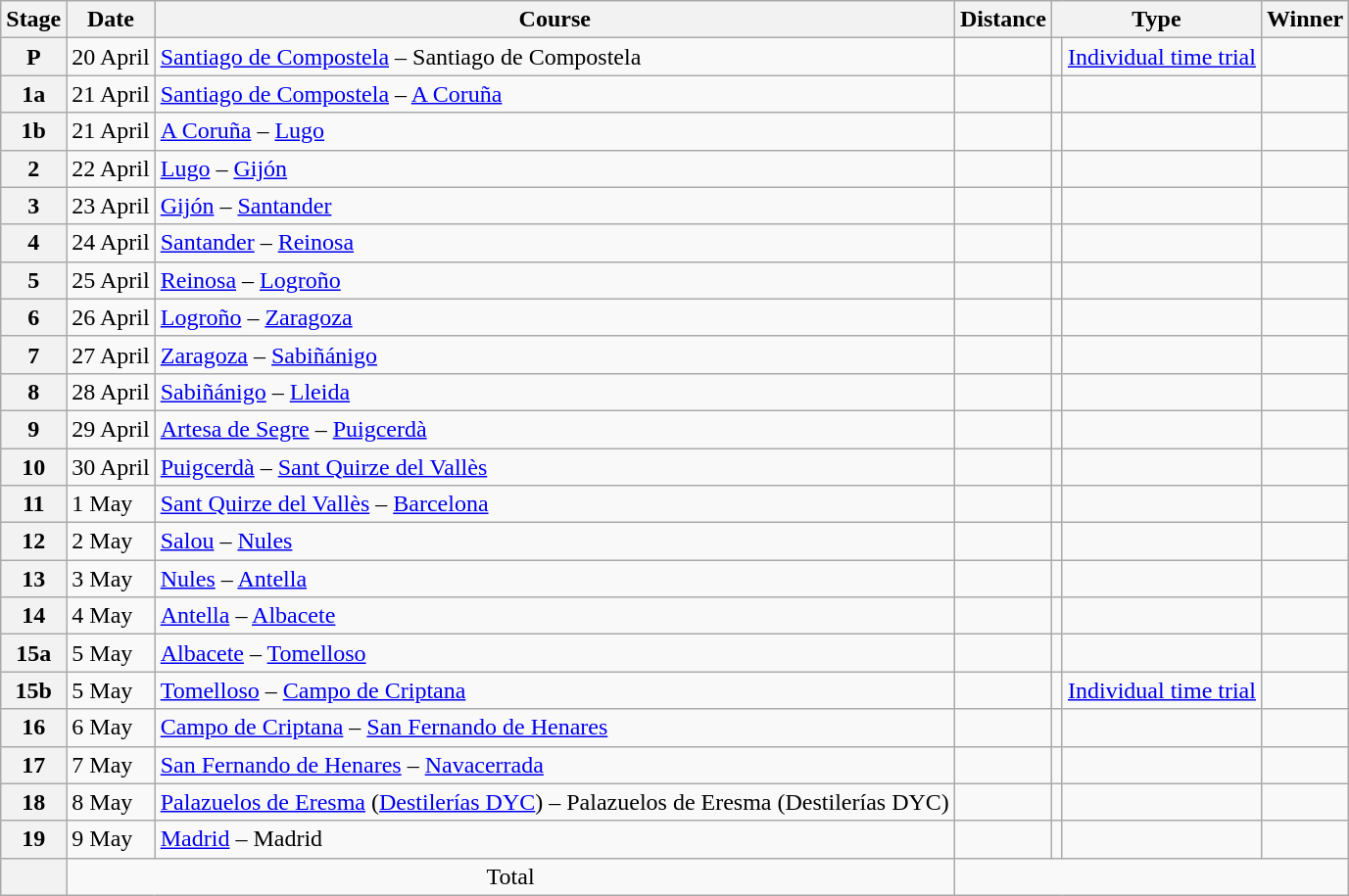<table class="wikitable">
<tr>
<th scope="col">Stage</th>
<th scope="col">Date</th>
<th scope="col">Course</th>
<th scope="col">Distance</th>
<th scope="col" colspan="2">Type</th>
<th scope="col">Winner</th>
</tr>
<tr>
<th scope="row">P</th>
<td>20 April</td>
<td><a href='#'>Santiago de Compostela</a> – Santiago de Compostela</td>
<td style="text-align:center;"></td>
<td></td>
<td><a href='#'>Individual time trial</a></td>
<td></td>
</tr>
<tr>
<th scope="row">1a</th>
<td>21 April</td>
<td><a href='#'>Santiago de Compostela</a> – <a href='#'>A Coruña</a></td>
<td style="text-align:center;"></td>
<td></td>
<td></td>
<td></td>
</tr>
<tr>
<th scope="row">1b</th>
<td>21 April</td>
<td><a href='#'>A Coruña</a> – <a href='#'>Lugo</a></td>
<td style="text-align:center;"></td>
<td></td>
<td></td>
<td></td>
</tr>
<tr>
<th scope="row">2</th>
<td>22 April</td>
<td><a href='#'>Lugo</a> – <a href='#'>Gijón</a></td>
<td style="text-align:center;"></td>
<td></td>
<td></td>
<td></td>
</tr>
<tr>
<th scope="row">3</th>
<td>23 April</td>
<td><a href='#'>Gijón</a> – <a href='#'>Santander</a></td>
<td style="text-align:center;"></td>
<td></td>
<td></td>
<td></td>
</tr>
<tr>
<th scope="row">4</th>
<td>24 April</td>
<td><a href='#'>Santander</a> – <a href='#'>Reinosa</a></td>
<td style="text-align:center;"></td>
<td></td>
<td></td>
<td></td>
</tr>
<tr>
<th scope="row">5</th>
<td>25 April</td>
<td><a href='#'>Reinosa</a> – <a href='#'>Logroño</a></td>
<td style="text-align:center;"></td>
<td></td>
<td></td>
<td></td>
</tr>
<tr>
<th scope="row">6</th>
<td>26 April</td>
<td><a href='#'>Logroño</a> – <a href='#'>Zaragoza</a></td>
<td style="text-align:center;"></td>
<td></td>
<td></td>
<td></td>
</tr>
<tr>
<th scope="row">7</th>
<td>27 April</td>
<td><a href='#'>Zaragoza</a> – <a href='#'>Sabiñánigo</a></td>
<td style="text-align:center;"></td>
<td></td>
<td></td>
<td></td>
</tr>
<tr>
<th scope="row">8</th>
<td>28 April</td>
<td><a href='#'>Sabiñánigo</a> – <a href='#'>Lleida</a></td>
<td style="text-align:center;"></td>
<td></td>
<td></td>
<td></td>
</tr>
<tr>
<th scope="row">9</th>
<td>29 April</td>
<td><a href='#'>Artesa de Segre</a> – <a href='#'>Puigcerdà</a></td>
<td style="text-align:center;"></td>
<td></td>
<td></td>
<td></td>
</tr>
<tr>
<th scope="row">10</th>
<td>30 April</td>
<td><a href='#'>Puigcerdà</a> – <a href='#'>Sant Quirze del Vallès</a></td>
<td style="text-align:center;"></td>
<td></td>
<td></td>
<td></td>
</tr>
<tr>
<th scope="row">11</th>
<td>1 May</td>
<td><a href='#'>Sant Quirze del Vallès</a> – <a href='#'>Barcelona</a></td>
<td style="text-align:center;"></td>
<td></td>
<td></td>
<td></td>
</tr>
<tr>
<th scope="row">12</th>
<td>2 May</td>
<td><a href='#'>Salou</a> – <a href='#'>Nules</a></td>
<td style="text-align:center;"></td>
<td></td>
<td></td>
<td></td>
</tr>
<tr>
<th scope="row">13</th>
<td>3 May</td>
<td><a href='#'>Nules</a> – <a href='#'>Antella</a></td>
<td style="text-align:center;"></td>
<td></td>
<td></td>
<td></td>
</tr>
<tr>
<th scope="row">14</th>
<td>4 May</td>
<td><a href='#'>Antella</a> – <a href='#'>Albacete</a></td>
<td style="text-align:center;"></td>
<td></td>
<td></td>
<td></td>
</tr>
<tr>
<th scope="row">15a</th>
<td>5 May</td>
<td><a href='#'>Albacete</a> – <a href='#'>Tomelloso</a></td>
<td style="text-align:center;"></td>
<td></td>
<td></td>
<td></td>
</tr>
<tr>
<th scope="row">15b</th>
<td>5 May</td>
<td><a href='#'>Tomelloso</a> – <a href='#'>Campo de Criptana</a></td>
<td style="text-align:center;"></td>
<td></td>
<td><a href='#'>Individual time trial</a></td>
<td></td>
</tr>
<tr>
<th scope="row">16</th>
<td>6 May</td>
<td><a href='#'>Campo de Criptana</a> – <a href='#'>San Fernando de Henares</a></td>
<td style="text-align:center;"></td>
<td></td>
<td></td>
<td></td>
</tr>
<tr>
<th scope="row">17</th>
<td>7 May</td>
<td><a href='#'>San Fernando de Henares</a> – <a href='#'>Navacerrada</a></td>
<td style="text-align:center;"></td>
<td></td>
<td></td>
<td></td>
</tr>
<tr>
<th scope="row">18</th>
<td>8 May</td>
<td><a href='#'>Palazuelos de Eresma</a> (<a href='#'>Destilerías DYC</a>) – Palazuelos de Eresma (Destilerías DYC)</td>
<td style="text-align:center;"></td>
<td></td>
<td></td>
<td></td>
</tr>
<tr>
<th scope="row">19</th>
<td>9 May</td>
<td><a href='#'>Madrid</a> – Madrid</td>
<td style="text-align:center;"></td>
<td></td>
<td></td>
<td></td>
</tr>
<tr>
<th scope="row"></th>
<td colspan="2" style="text-align:center">Total</td>
<td colspan="4" style="text-align:center"></td>
</tr>
</table>
